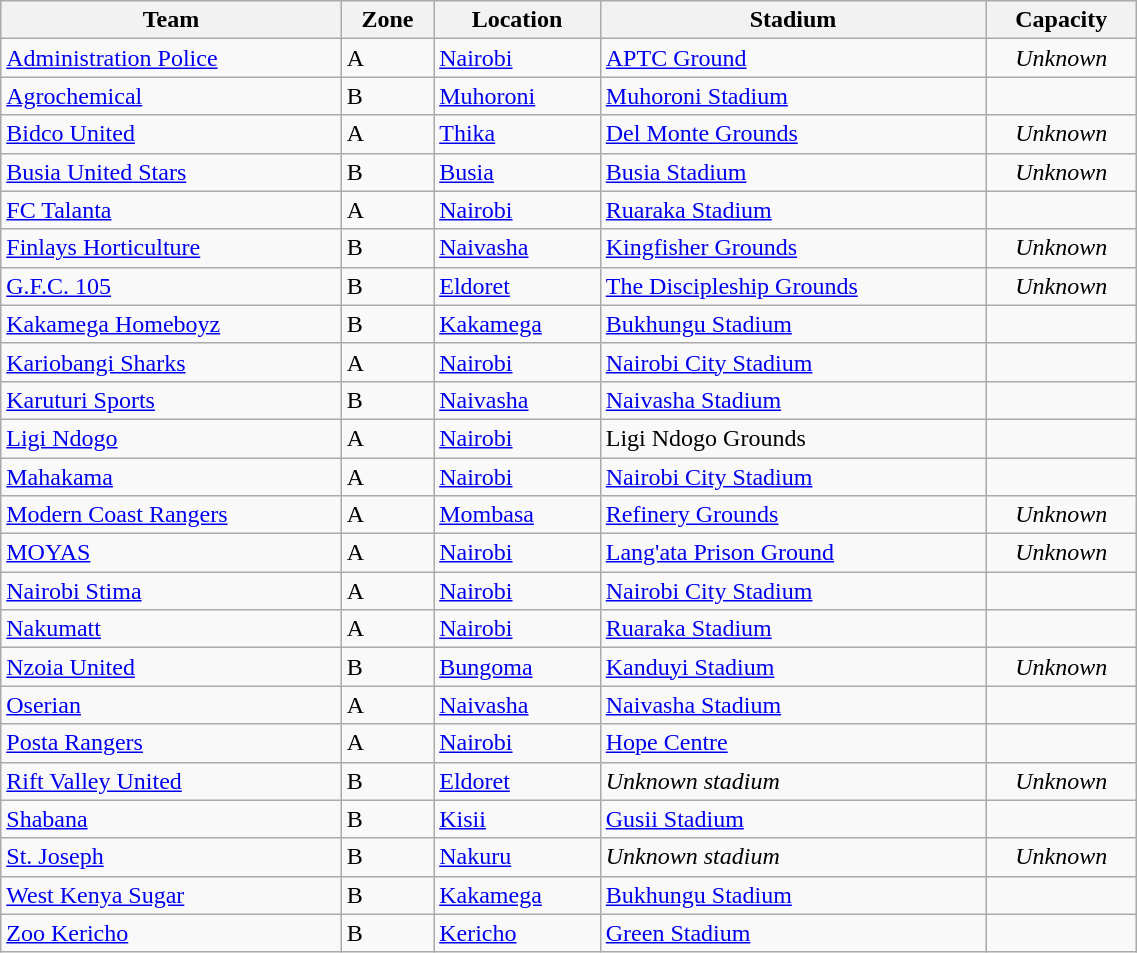<table class="wikitable sortable" style="text-align: left; width: 60%;">
<tr>
<th>Team</th>
<th>Zone</th>
<th>Location</th>
<th>Stadium</th>
<th>Capacity</th>
</tr>
<tr>
<td><a href='#'>Administration Police</a></td>
<td>A</td>
<td><a href='#'>Nairobi</a></td>
<td><a href='#'>APTC Ground</a></td>
<td align="center"><em>Unknown</em></td>
</tr>
<tr>
<td><a href='#'>Agrochemical</a></td>
<td>B</td>
<td><a href='#'>Muhoroni</a></td>
<td><a href='#'>Muhoroni Stadium</a></td>
<td align="center"></td>
</tr>
<tr>
<td><a href='#'>Bidco United</a></td>
<td>A</td>
<td><a href='#'>Thika</a></td>
<td><a href='#'>Del Monte Grounds</a></td>
<td align="center"><em>Unknown</em></td>
</tr>
<tr>
<td><a href='#'>Busia United Stars</a></td>
<td>B</td>
<td><a href='#'>Busia</a></td>
<td><a href='#'>Busia Stadium</a></td>
<td align="center"><em>Unknown</em></td>
</tr>
<tr>
<td><a href='#'>FC Talanta</a></td>
<td>A</td>
<td><a href='#'>Nairobi</a></td>
<td><a href='#'>Ruaraka Stadium</a></td>
<td align="center"></td>
</tr>
<tr>
<td><a href='#'>Finlays Horticulture</a></td>
<td>B</td>
<td><a href='#'>Naivasha</a></td>
<td><a href='#'>Kingfisher Grounds</a></td>
<td align="center"><em>Unknown</em></td>
</tr>
<tr>
<td><a href='#'>G.F.C. 105</a></td>
<td>B</td>
<td><a href='#'>Eldoret</a></td>
<td><a href='#'>The Discipleship Grounds</a></td>
<td align="center"><em>Unknown</em></td>
</tr>
<tr>
<td><a href='#'>Kakamega Homeboyz</a></td>
<td>B</td>
<td><a href='#'>Kakamega</a></td>
<td><a href='#'>Bukhungu Stadium</a></td>
<td align="center"></td>
</tr>
<tr>
<td><a href='#'>Kariobangi Sharks</a></td>
<td>A</td>
<td><a href='#'>Nairobi</a></td>
<td><a href='#'>Nairobi City Stadium</a></td>
<td align="center"></td>
</tr>
<tr>
<td><a href='#'>Karuturi Sports</a></td>
<td>B</td>
<td><a href='#'>Naivasha</a></td>
<td><a href='#'>Naivasha Stadium</a></td>
<td align="center"></td>
</tr>
<tr>
<td><a href='#'>Ligi Ndogo</a></td>
<td>A</td>
<td><a href='#'>Nairobi</a></td>
<td>Ligi Ndogo Grounds</td>
<td align="center"></td>
</tr>
<tr>
<td><a href='#'>Mahakama</a></td>
<td>A</td>
<td><a href='#'>Nairobi</a></td>
<td><a href='#'>Nairobi City Stadium</a></td>
<td align="center"></td>
</tr>
<tr>
<td><a href='#'>Modern Coast Rangers</a></td>
<td>A</td>
<td><a href='#'>Mombasa</a></td>
<td><a href='#'>Refinery Grounds</a></td>
<td align="center"><em>Unknown</em></td>
</tr>
<tr>
<td><a href='#'>MOYAS</a></td>
<td>A</td>
<td><a href='#'>Nairobi</a></td>
<td><a href='#'>Lang'ata Prison Ground</a></td>
<td align="center"><em>Unknown</em></td>
</tr>
<tr>
<td><a href='#'>Nairobi Stima</a></td>
<td>A</td>
<td><a href='#'>Nairobi</a></td>
<td><a href='#'>Nairobi City Stadium</a></td>
<td align="center"></td>
</tr>
<tr>
<td><a href='#'>Nakumatt</a></td>
<td>A</td>
<td><a href='#'>Nairobi</a></td>
<td><a href='#'>Ruaraka Stadium</a></td>
<td align="center"></td>
</tr>
<tr>
<td><a href='#'>Nzoia United</a></td>
<td>B</td>
<td><a href='#'>Bungoma</a></td>
<td><a href='#'>Kanduyi Stadium</a></td>
<td align="center"><em>Unknown</em></td>
</tr>
<tr>
<td><a href='#'>Oserian</a></td>
<td>A</td>
<td><a href='#'>Naivasha</a></td>
<td><a href='#'>Naivasha Stadium</a></td>
<td align="center"></td>
</tr>
<tr>
<td><a href='#'>Posta Rangers</a></td>
<td>A</td>
<td><a href='#'>Nairobi</a></td>
<td><a href='#'>Hope Centre</a></td>
<td align="center"></td>
</tr>
<tr>
<td><a href='#'>Rift Valley United</a></td>
<td>B</td>
<td><a href='#'>Eldoret</a></td>
<td><em>Unknown stadium</em></td>
<td align="center"><em>Unknown</em></td>
</tr>
<tr>
<td><a href='#'>Shabana</a></td>
<td>B</td>
<td><a href='#'>Kisii</a></td>
<td><a href='#'>Gusii Stadium</a></td>
<td align="center"></td>
</tr>
<tr>
<td><a href='#'>St. Joseph</a></td>
<td>B</td>
<td><a href='#'>Nakuru</a></td>
<td><em>Unknown stadium</em></td>
<td align="center"><em>Unknown</em></td>
</tr>
<tr>
<td><a href='#'>West Kenya Sugar</a></td>
<td>B</td>
<td><a href='#'>Kakamega</a></td>
<td><a href='#'>Bukhungu Stadium</a></td>
<td align="center"></td>
</tr>
<tr>
<td><a href='#'>Zoo Kericho</a></td>
<td>B</td>
<td><a href='#'>Kericho</a></td>
<td><a href='#'>Green Stadium</a></td>
<td align="center"></td>
</tr>
</table>
